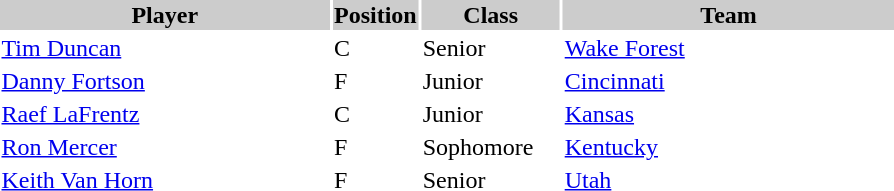<table style="width:600px" "border:'1' 'solid' 'gray'">
<tr>
<th style="background:#CCCCCC;width:40%">Player</th>
<th style="background:#CCCCCC;width:4%">Position</th>
<th style="background:#CCCCCC;width:16%">Class</th>
<th style="background:#CCCCCC;width:40%">Team</th>
</tr>
<tr>
<td><a href='#'>Tim Duncan</a></td>
<td>C</td>
<td>Senior</td>
<td><a href='#'>Wake Forest</a></td>
</tr>
<tr>
<td><a href='#'>Danny Fortson</a></td>
<td>F</td>
<td>Junior</td>
<td><a href='#'>Cincinnati</a></td>
</tr>
<tr>
<td><a href='#'>Raef LaFrentz</a></td>
<td>C</td>
<td>Junior</td>
<td><a href='#'>Kansas</a></td>
</tr>
<tr>
<td><a href='#'>Ron Mercer</a></td>
<td>F</td>
<td>Sophomore</td>
<td><a href='#'>Kentucky</a></td>
</tr>
<tr>
<td><a href='#'>Keith Van Horn</a></td>
<td>F</td>
<td>Senior</td>
<td><a href='#'>Utah</a></td>
</tr>
</table>
